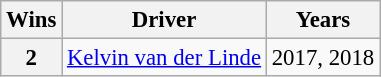<table class="wikitable" style="font-size: 95%;">
<tr>
<th>Wins</th>
<th>Driver</th>
<th>Years</th>
</tr>
<tr>
<th>2</th>
<td> <a href='#'>Kelvin van der Linde</a></td>
<td>2017, 2018</td>
</tr>
</table>
